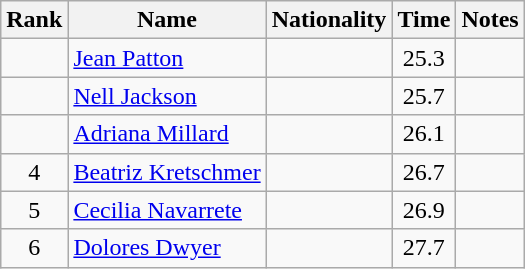<table class="wikitable sortable" style="text-align:center">
<tr>
<th>Rank</th>
<th>Name</th>
<th>Nationality</th>
<th>Time</th>
<th>Notes</th>
</tr>
<tr>
<td></td>
<td align=left><a href='#'>Jean Patton</a></td>
<td align=left></td>
<td>25.3</td>
<td></td>
</tr>
<tr>
<td></td>
<td align=left><a href='#'>Nell Jackson</a></td>
<td align=left></td>
<td>25.7</td>
<td></td>
</tr>
<tr>
<td></td>
<td align=left><a href='#'>Adriana Millard</a></td>
<td align=left></td>
<td>26.1</td>
<td></td>
</tr>
<tr>
<td>4</td>
<td align=left><a href='#'>Beatriz Kretschmer</a></td>
<td align=left></td>
<td>26.7</td>
<td></td>
</tr>
<tr>
<td>5</td>
<td align=left><a href='#'>Cecilia Navarrete</a></td>
<td align=left></td>
<td>26.9</td>
<td></td>
</tr>
<tr>
<td>6</td>
<td align=left><a href='#'>Dolores Dwyer</a></td>
<td align=left></td>
<td>27.7</td>
<td></td>
</tr>
</table>
